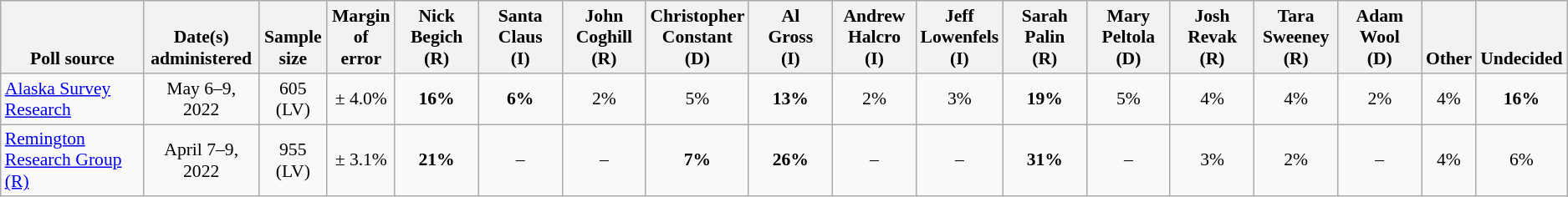<table class="wikitable" style="font-size:90%;text-align:center;">
<tr valign=bottom>
<th>Poll source</th>
<th>Date(s)<br>administered</th>
<th>Sample<br>size</th>
<th>Margin<br>of error</th>
<th style="width:60px;">Nick<br>Begich<br>(R)</th>
<th style="width:60px;">Santa<br>Claus<br>(I)</th>
<th style="width:60px;">John<br>Coghill<br>(R)</th>
<th style="width:60px;">Christopher<br>Constant<br>(D)</th>
<th style="width:60px;">Al<br>Gross<br>(I)</th>
<th style="width:60px;">Andrew<br>Halcro<br>(I)</th>
<th style="width:60px;">Jeff<br>Lowenfels<br>(I)</th>
<th style="width:60px;">Sarah<br>Palin<br>(R)</th>
<th style="width:60px;">Mary<br>Peltola<br>(D)</th>
<th style="width:60px;">Josh<br>Revak<br>(R)</th>
<th style="width:60px;">Tara<br>Sweeney<br>(R)</th>
<th style="width:60px;">Adam<br>Wool<br>(D)</th>
<th>Other</th>
<th>Undecided</th>
</tr>
<tr>
<td style="text-align:left;"><a href='#'>Alaska Survey Research</a></td>
<td>May 6–9, 2022</td>
<td>605 (LV)</td>
<td>± 4.0%</td>
<td><strong>16%</strong></td>
<td><strong>6%</strong></td>
<td>2%</td>
<td>5%</td>
<td><strong>13%</strong></td>
<td>2%</td>
<td>3%</td>
<td><strong>19%</strong></td>
<td>5%</td>
<td>4%</td>
<td>4%</td>
<td>2%</td>
<td>4%</td>
<td><strong>16%</strong></td>
</tr>
<tr>
<td style="text-align:left;"><a href='#'>Remington Research Group (R)</a></td>
<td>April 7–9, 2022</td>
<td>955 (LV)</td>
<td>± 3.1%</td>
<td><strong>21%</strong></td>
<td>–</td>
<td>–</td>
<td><strong>7%</strong></td>
<td><strong>26%</strong></td>
<td>–</td>
<td>–</td>
<td><strong>31%</strong></td>
<td>–</td>
<td>3%</td>
<td>2%</td>
<td>–</td>
<td>4%</td>
<td>6%</td>
</tr>
</table>
